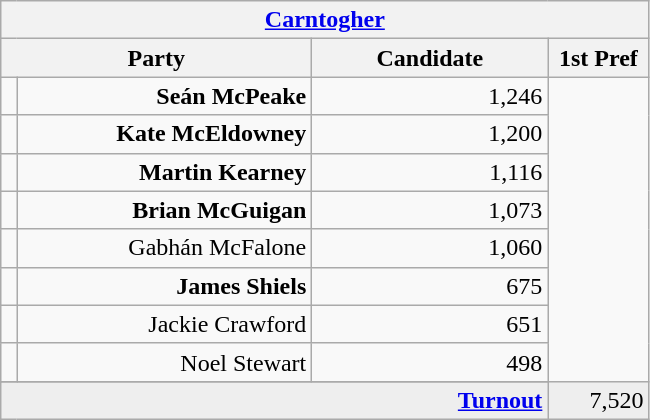<table class="wikitable">
<tr>
<th colspan="4" align="center"><a href='#'>Carntogher</a></th>
</tr>
<tr>
<th colspan="2" align="center" width=200>Party</th>
<th width=150>Candidate</th>
<th width=60>1st Pref</th>
</tr>
<tr>
<td></td>
<td align="right"><strong>Seán McPeake</strong></td>
<td align="right">1,246</td>
</tr>
<tr>
<td></td>
<td align="right"><strong>Kate McEldowney</strong></td>
<td align="right">1,200</td>
</tr>
<tr>
<td></td>
<td align="right"><strong>Martin Kearney</strong></td>
<td align="right">1,116</td>
</tr>
<tr>
<td></td>
<td align="right"><strong>Brian McGuigan</strong></td>
<td align="right">1,073</td>
</tr>
<tr>
<td></td>
<td align="right">Gabhán McFalone</td>
<td align="right">1,060</td>
</tr>
<tr>
<td></td>
<td align="right"><strong>James Shiels</strong></td>
<td align="right">675</td>
</tr>
<tr>
<td></td>
<td align="right">Jackie Crawford</td>
<td align="right">651</td>
</tr>
<tr>
<td></td>
<td align="right">Noel Stewart</td>
<td align="right">498</td>
</tr>
<tr>
</tr>
<tr bgcolor="EEEEEE">
<td colspan=3 align="right"><strong><a href='#'>Turnout</a></strong></td>
<td align="right">7,520</td>
</tr>
</table>
